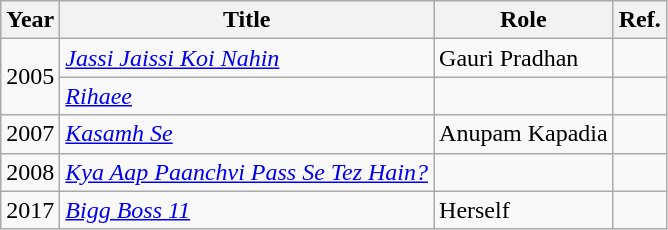<table class="wikitable sortable">
<tr>
<th>Year</th>
<th>Title</th>
<th>Role</th>
<th class="unsortable">Ref.</th>
</tr>
<tr>
<td rowspan="2">2005</td>
<td><em><a href='#'>Jassi Jaissi Koi Nahin</a></em></td>
<td>Gauri Pradhan</td>
<td></td>
</tr>
<tr>
<td><em><a href='#'>Rihaee</a></em></td>
<td></td>
<td></td>
</tr>
<tr>
<td>2007</td>
<td><em><a href='#'>Kasamh Se</a></em></td>
<td>Anupam Kapadia</td>
<td></td>
</tr>
<tr>
<td>2008</td>
<td><em><a href='#'>Kya Aap Paanchvi Pass Se Tez Hain?</a></em></td>
<td></td>
<td></td>
</tr>
<tr>
<td>2017</td>
<td><em><a href='#'>Bigg Boss 11</a></em></td>
<td>Herself</td>
<td></td>
</tr>
</table>
